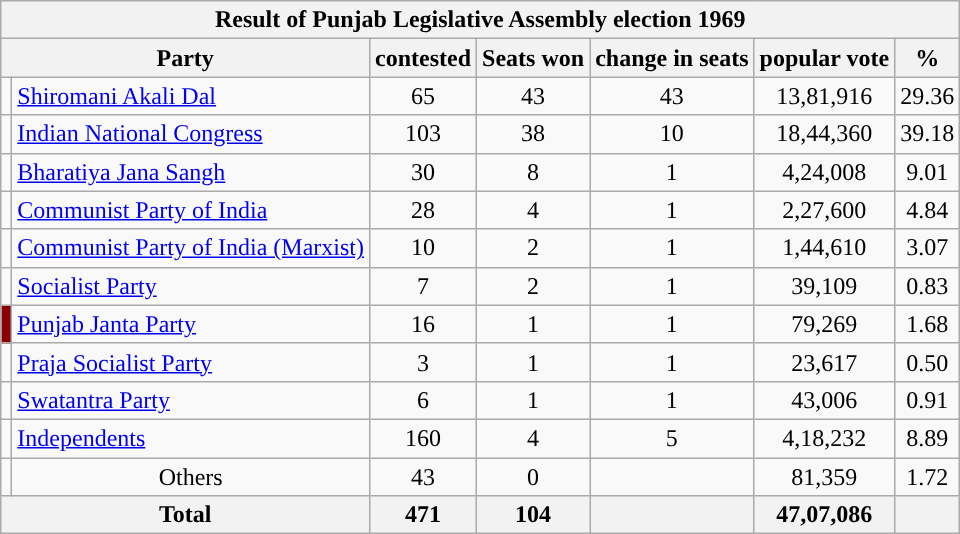<table class=wikitable style="text-align:center">
<tr>
<th colspan=7>Result of Punjab Legislative Assembly election 1969</th>
</tr>
<tr>
<th colspan=2>Party</th>
<th>contested</th>
<th>Seats won</th>
<th>change in seats</th>
<th>popular vote</th>
<th>%</th>
</tr>
<tr>
<td></td>
<td align=left><a href='#'>Shiromani Akali Dal</a></td>
<td>65</td>
<td>43</td>
<td> 43</td>
<td>13,81,916</td>
<td>29.36</td>
</tr>
<tr>
<td></td>
<td align=left><a href='#'>Indian National Congress</a></td>
<td>103</td>
<td>38</td>
<td> 10</td>
<td>18,44,360</td>
<td>39.18</td>
</tr>
<tr>
<td></td>
<td align=left><a href='#'>Bharatiya Jana Sangh</a></td>
<td>30</td>
<td>8</td>
<td> 1</td>
<td>4,24,008</td>
<td>9.01</td>
</tr>
<tr>
<td></td>
<td align=left><a href='#'>Communist Party of India</a></td>
<td>28</td>
<td>4</td>
<td> 1</td>
<td>2,27,600</td>
<td>4.84</td>
</tr>
<tr>
<td></td>
<td align=left><a href='#'>Communist Party of India (Marxist)</a></td>
<td>10</td>
<td>2</td>
<td> 1</td>
<td>1,44,610</td>
<td>3.07</td>
</tr>
<tr>
<td></td>
<td align=left><a href='#'>Socialist Party</a></td>
<td>7</td>
<td>2</td>
<td> 1</td>
<td>39,109</td>
<td>0.83</td>
</tr>
<tr>
<td bgcolor="darkred"></td>
<td align=left><a href='#'>Punjab Janta Party</a></td>
<td>16</td>
<td>1</td>
<td> 1</td>
<td>79,269</td>
<td>1.68</td>
</tr>
<tr>
<td></td>
<td align=left><a href='#'>Praja Socialist Party</a></td>
<td>3</td>
<td>1</td>
<td> 1</td>
<td>23,617</td>
<td>0.50</td>
</tr>
<tr>
<td></td>
<td align=left><a href='#'>Swatantra Party</a></td>
<td>6</td>
<td>1</td>
<td> 1</td>
<td>43,006</td>
<td>0.91</td>
</tr>
<tr>
<td></td>
<td align=left><a href='#'>Independents</a></td>
<td>160</td>
<td>4</td>
<td> 5</td>
<td>4,18,232</td>
<td>8.89</td>
</tr>
<tr>
<td></td>
<td>Others</td>
<td>43</td>
<td>0</td>
<td></td>
<td>81,359</td>
<td>1.72</td>
</tr>
<tr>
<th colspan=2 align=left>Total</th>
<th>471</th>
<th>104</th>
<th></th>
<th>47,07,086</th>
<th></th>
</tr>
</table>
